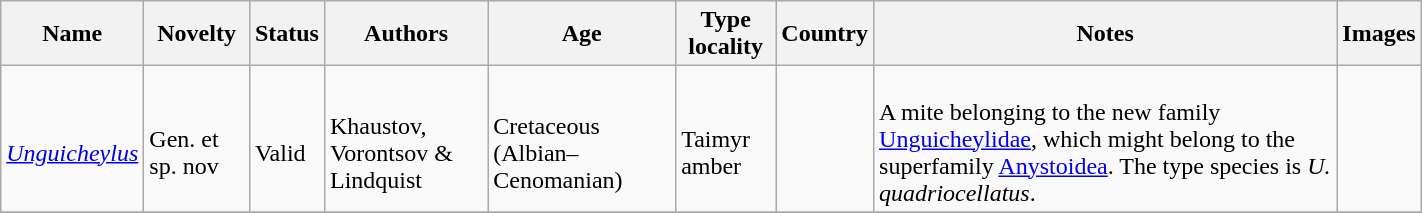<table class="wikitable sortable" align="center" width="75%">
<tr>
<th>Name</th>
<th>Novelty</th>
<th>Status</th>
<th>Authors</th>
<th>Age</th>
<th>Type locality</th>
<th>Country</th>
<th>Notes</th>
<th>Images</th>
</tr>
<tr>
<td><br><em><a href='#'>Unguicheylus</a></em></td>
<td><br>Gen. et sp. nov</td>
<td><br>Valid</td>
<td><br>Khaustov, Vorontsov & Lindquist</td>
<td><br>Cretaceous (Albian–Cenomanian)</td>
<td><br>Taimyr amber</td>
<td><br></td>
<td><br>A mite belonging to the new family <a href='#'>Unguicheylidae</a>, which might belong to the superfamily <a href='#'>Anystoidea</a>. The type species is <em>U. quadriocellatus</em>.</td>
<td></td>
</tr>
<tr>
</tr>
</table>
